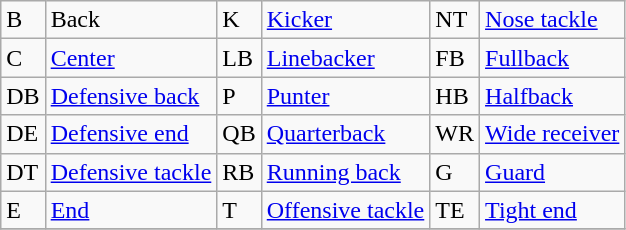<table class="wikitable">
<tr>
<td>B</td>
<td>Back</td>
<td>K</td>
<td><a href='#'>Kicker</a></td>
<td>NT</td>
<td><a href='#'>Nose tackle</a></td>
</tr>
<tr>
<td>C</td>
<td><a href='#'>Center</a></td>
<td>LB</td>
<td><a href='#'>Linebacker</a></td>
<td>FB</td>
<td><a href='#'>Fullback</a></td>
</tr>
<tr>
<td>DB</td>
<td><a href='#'>Defensive back</a></td>
<td>P</td>
<td><a href='#'>Punter</a></td>
<td>HB</td>
<td><a href='#'>Halfback</a></td>
</tr>
<tr>
<td>DE</td>
<td><a href='#'>Defensive end</a></td>
<td>QB</td>
<td><a href='#'>Quarterback</a></td>
<td>WR</td>
<td><a href='#'>Wide receiver</a></td>
</tr>
<tr>
<td>DT</td>
<td><a href='#'>Defensive tackle</a></td>
<td>RB</td>
<td><a href='#'>Running back</a></td>
<td>G</td>
<td><a href='#'>Guard</a></td>
</tr>
<tr>
<td>E</td>
<td><a href='#'>End</a></td>
<td>T</td>
<td><a href='#'>Offensive tackle</a></td>
<td>TE</td>
<td><a href='#'>Tight end</a></td>
</tr>
<tr>
</tr>
</table>
